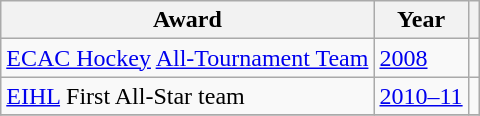<table class="wikitable">
<tr>
<th>Award</th>
<th>Year</th>
<th></th>
</tr>
<tr>
<td><a href='#'>ECAC Hockey</a> <a href='#'>All-Tournament Team</a></td>
<td><a href='#'>2008</a></td>
<td></td>
</tr>
<tr>
<td><a href='#'>EIHL</a> First All-Star team</td>
<td><a href='#'>2010–11</a></td>
<td></td>
</tr>
<tr>
</tr>
</table>
